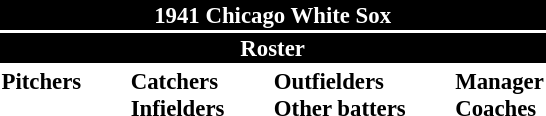<table class="toccolours" style="font-size: 95%;">
<tr>
<th colspan="10" style="background-color: black; color: white; text-align: center;">1941 Chicago White Sox</th>
</tr>
<tr>
<td colspan="10" style="background-color: black; color: white; text-align: center;"><strong>Roster</strong></td>
</tr>
<tr>
<td valign="top"><strong>Pitchers</strong><br>









</td>
<td width="25px"></td>
<td valign="top"><strong>Catchers</strong><br>


<strong>Infielders</strong>







</td>
<td width="25px"></td>
<td valign="top"><strong>Outfielders</strong><br>







<strong>Other batters</strong>

</td>
<td width="25px"></td>
<td valign="top"><strong>Manager</strong><br>
<strong>Coaches</strong>


</td>
</tr>
</table>
